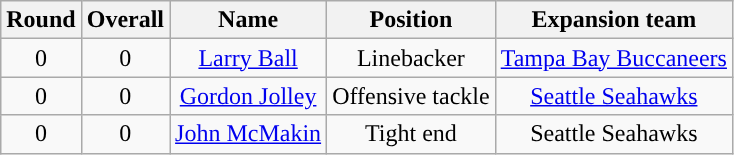<table class="wikitable" style="text-align:center">
<tr>
<th>Round</th>
<th>Overall</th>
<th>Name</th>
<th>Position</th>
<th>Expansion team</th>
</tr>
<tr>
<td>0</td>
<td>0</td>
<td><a href='#'>Larry Ball</a></td>
<td>Linebacker</td>
<td><a href='#'>Tampa Bay Buccaneers</a></td>
</tr>
<tr>
<td>0</td>
<td>0</td>
<td><a href='#'>Gordon Jolley</a></td>
<td>Offensive tackle</td>
<td><a href='#'>Seattle Seahawks</a></td>
</tr>
<tr>
<td>0</td>
<td>0</td>
<td><a href='#'>John McMakin</a></td>
<td>Tight end</td>
<td>Seattle Seahawks</td>
</tr>
</table>
